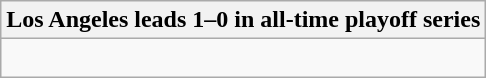<table class="wikitable collapsible collapsed">
<tr>
<th>Los Angeles leads 1–0 in all-time playoff series</th>
</tr>
<tr>
<td><br></td>
</tr>
</table>
